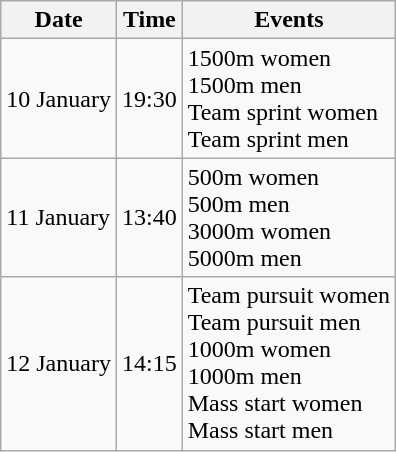<table class="wikitable" border="1">
<tr>
<th>Date</th>
<th>Time</th>
<th>Events</th>
</tr>
<tr>
<td>10 January</td>
<td>19:30</td>
<td>1500m women<br>1500m men<br>Team sprint women<br>Team sprint men</td>
</tr>
<tr>
<td>11 January</td>
<td>13:40</td>
<td>500m women<br>500m men<br>3000m women<br>5000m men</td>
</tr>
<tr>
<td>12 January</td>
<td>14:15</td>
<td>Team pursuit women<br>Team pursuit men<br>1000m women<br>1000m men<br>Mass start women<br>Mass start men</td>
</tr>
</table>
